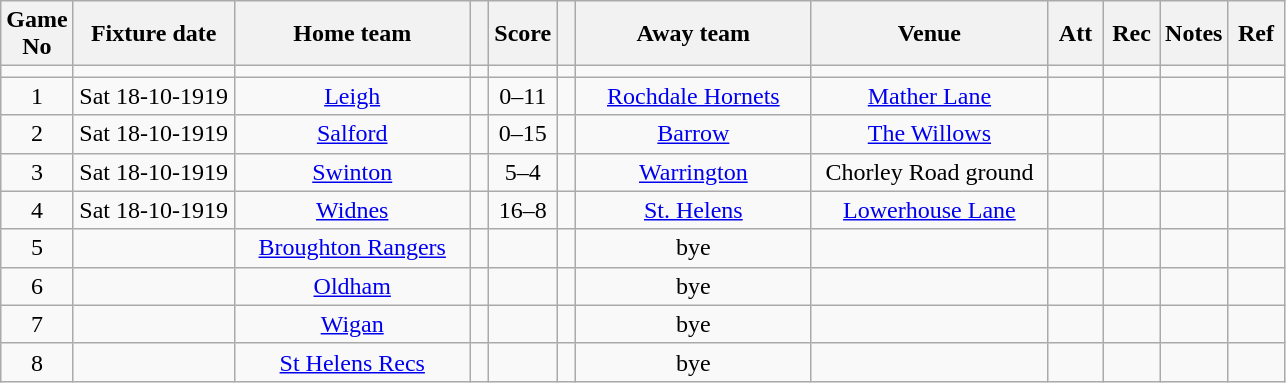<table class="wikitable" style="text-align:center;">
<tr>
<th width=20 abbr="No">Game No</th>
<th width=100 abbr="Date">Fixture date</th>
<th width=150 abbr="Home team">Home team</th>
<th width=5 abbr="space"></th>
<th width=20 abbr="Score">Score</th>
<th width=5 abbr="space"></th>
<th width=150 abbr="Away team">Away team</th>
<th width=150 abbr="Venue">Venue</th>
<th width=30 abbr="Att">Att</th>
<th width=30 abbr="Rec">Rec</th>
<th width=20 abbr="Notes">Notes</th>
<th width=30 abbr="Ref">Ref</th>
</tr>
<tr>
<td></td>
<td></td>
<td></td>
<td></td>
<td></td>
<td></td>
<td></td>
<td></td>
<td></td>
<td></td>
<td></td>
</tr>
<tr>
<td>1</td>
<td>Sat 18-10-1919</td>
<td><a href='#'>Leigh</a></td>
<td></td>
<td>0–11</td>
<td></td>
<td><a href='#'>Rochdale Hornets</a></td>
<td><a href='#'>Mather Lane</a></td>
<td></td>
<td></td>
<td></td>
<td></td>
</tr>
<tr>
<td>2</td>
<td>Sat 18-10-1919</td>
<td><a href='#'>Salford</a></td>
<td></td>
<td>0–15</td>
<td></td>
<td><a href='#'>Barrow</a></td>
<td><a href='#'>The Willows</a></td>
<td></td>
<td></td>
<td></td>
<td></td>
</tr>
<tr>
<td>3</td>
<td>Sat 18-10-1919</td>
<td><a href='#'>Swinton</a></td>
<td></td>
<td>5–4</td>
<td></td>
<td><a href='#'>Warrington</a></td>
<td>Chorley Road ground</td>
<td></td>
<td></td>
<td></td>
<td></td>
</tr>
<tr>
<td>4</td>
<td>Sat 18-10-1919</td>
<td><a href='#'>Widnes</a></td>
<td></td>
<td>16–8</td>
<td></td>
<td><a href='#'>St. Helens</a></td>
<td><a href='#'>Lowerhouse Lane</a></td>
<td></td>
<td></td>
<td></td>
<td></td>
</tr>
<tr>
<td>5</td>
<td></td>
<td><a href='#'>Broughton Rangers</a></td>
<td></td>
<td></td>
<td></td>
<td>bye</td>
<td></td>
<td></td>
<td></td>
<td></td>
<td></td>
</tr>
<tr>
<td>6</td>
<td></td>
<td><a href='#'>Oldham</a></td>
<td></td>
<td></td>
<td></td>
<td>bye</td>
<td></td>
<td></td>
<td></td>
<td></td>
<td></td>
</tr>
<tr>
<td>7</td>
<td></td>
<td><a href='#'>Wigan</a></td>
<td></td>
<td></td>
<td></td>
<td>bye</td>
<td></td>
<td></td>
<td></td>
<td></td>
<td></td>
</tr>
<tr>
<td>8</td>
<td></td>
<td><a href='#'>St Helens Recs</a></td>
<td></td>
<td></td>
<td></td>
<td>bye</td>
<td></td>
<td></td>
<td></td>
<td></td>
<td></td>
</tr>
</table>
